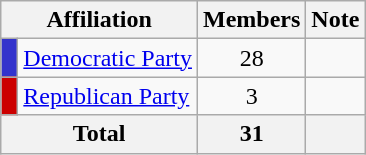<table class="wikitable">
<tr>
<th colspan="2" align="center" valign="bottom">Affiliation</th>
<th valign="bottom">Members</th>
<th valign="bottom">Note</th>
</tr>
<tr>
<td bgcolor="#3333CC"> </td>
<td><a href='#'>Democratic Party</a></td>
<td align="center">28</td>
<td></td>
</tr>
<tr>
<td bgcolor="#CC0000"> </td>
<td><a href='#'>Republican Party</a></td>
<td align="center">3</td>
<td></td>
</tr>
<tr>
<th colspan="2" align="center">Total</th>
<th align="center">31</th>
<th></th>
</tr>
</table>
